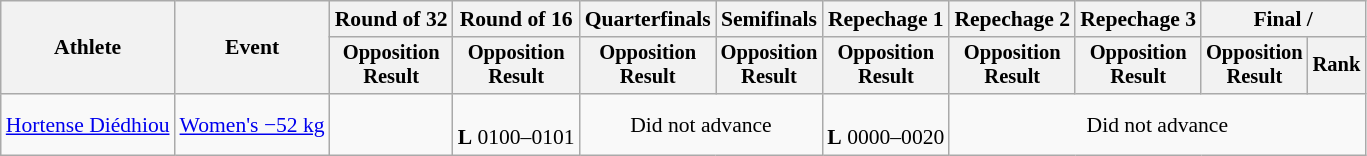<table class="wikitable" style="font-size:90%">
<tr>
<th rowspan="2">Athlete</th>
<th rowspan="2">Event</th>
<th>Round of 32</th>
<th>Round of 16</th>
<th>Quarterfinals</th>
<th>Semifinals</th>
<th>Repechage 1</th>
<th>Repechage 2</th>
<th>Repechage 3</th>
<th colspan=2>Final / </th>
</tr>
<tr style="font-size:95%">
<th>Opposition<br>Result</th>
<th>Opposition<br>Result</th>
<th>Opposition<br>Result</th>
<th>Opposition<br>Result</th>
<th>Opposition<br>Result</th>
<th>Opposition<br>Result</th>
<th>Opposition<br>Result</th>
<th>Opposition<br>Result</th>
<th>Rank</th>
</tr>
<tr align=center>
<td align=left><a href='#'>Hortense Diédhiou</a></td>
<td align=left><a href='#'>Women's −52 kg</a></td>
<td></td>
<td><br><strong>L</strong> 0100–0101</td>
<td colspan=2>Did not advance</td>
<td><br><strong>L</strong> 0000–0020</td>
<td colspan=4>Did not advance</td>
</tr>
</table>
